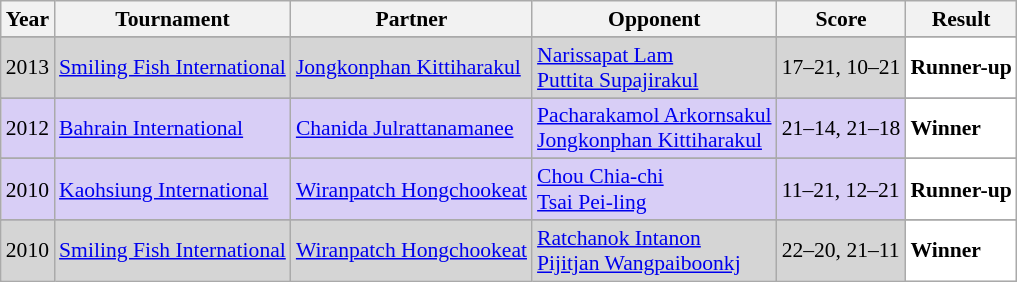<table class="sortable wikitable" style="font-size: 90%;">
<tr>
<th>Year</th>
<th>Tournament</th>
<th>Partner</th>
<th>Opponent</th>
<th>Score</th>
<th>Result</th>
</tr>
<tr>
</tr>
<tr style="background:#D5D5D5">
<td align="center">2013</td>
<td align="left"><a href='#'>Smiling Fish International</a></td>
<td align="left"> <a href='#'>Jongkonphan Kittiharakul</a></td>
<td align="left"> <a href='#'>Narissapat Lam</a><br> <a href='#'>Puttita Supajirakul</a></td>
<td align="left">17–21, 10–21</td>
<td style="text-align:left; background:white"> <strong>Runner-up</strong></td>
</tr>
<tr>
</tr>
<tr style="background:#D8CEF6">
<td align="center">2012</td>
<td align="left"><a href='#'>Bahrain International</a></td>
<td align="left"> <a href='#'>Chanida Julrattanamanee</a></td>
<td align="left"> <a href='#'>Pacharakamol Arkornsakul</a><br> <a href='#'>Jongkonphan Kittiharakul</a></td>
<td align="left">21–14, 21–18</td>
<td style="text-align:left; background:white"> <strong>Winner</strong></td>
</tr>
<tr>
</tr>
<tr style="background:#D8CEF6">
<td align="center">2010</td>
<td align="left"><a href='#'>Kaohsiung International</a></td>
<td align="left"> <a href='#'>Wiranpatch Hongchookeat</a></td>
<td align="left"> <a href='#'>Chou Chia-chi</a><br> <a href='#'>Tsai Pei-ling</a></td>
<td align="left">11–21, 12–21</td>
<td style="text-align:left; background:white"> <strong>Runner-up</strong></td>
</tr>
<tr>
</tr>
<tr style="background:#D5D5D5">
<td align="center">2010</td>
<td align="left"><a href='#'>Smiling Fish International</a></td>
<td align="left"> <a href='#'>Wiranpatch Hongchookeat</a></td>
<td align="left"> <a href='#'>Ratchanok Intanon</a><br> <a href='#'>Pijitjan Wangpaiboonkj</a></td>
<td align="left">22–20, 21–11</td>
<td style="text-align:left; background:white"> <strong>Winner</strong></td>
</tr>
</table>
